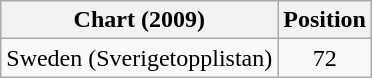<table class="wikitable">
<tr>
<th>Chart (2009)</th>
<th>Position</th>
</tr>
<tr>
<td>Sweden (Sverigetopplistan)</td>
<td align="center">72</td>
</tr>
</table>
